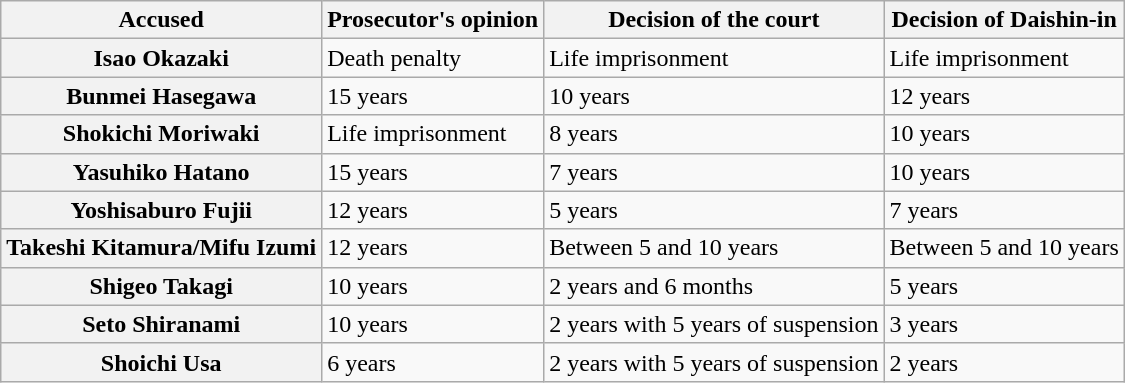<table class="wikitable">
<tr>
<th>Accused</th>
<th>Prosecutor's opinion</th>
<th>Decision of the court</th>
<th>Decision of Daishin-in</th>
</tr>
<tr>
<th>Isao Okazaki</th>
<td>Death penalty</td>
<td>Life imprisonment</td>
<td>Life imprisonment</td>
</tr>
<tr>
<th>Bunmei Hasegawa</th>
<td>15 years</td>
<td>10 years</td>
<td>12 years</td>
</tr>
<tr>
<th>Shokichi Moriwaki</th>
<td>Life imprisonment</td>
<td>8 years</td>
<td>10 years</td>
</tr>
<tr>
<th>Yasuhiko Hatano</th>
<td>15 years</td>
<td>7 years</td>
<td>10 years</td>
</tr>
<tr>
<th>Yoshisaburo Fujii</th>
<td>12 years</td>
<td>5 years</td>
<td>7 years</td>
</tr>
<tr>
<th>Takeshi Kitamura/Mifu Izumi</th>
<td>12 years</td>
<td>Between 5 and 10 years</td>
<td>Between 5 and 10 years</td>
</tr>
<tr>
<th>Shigeo Takagi</th>
<td>10 years</td>
<td>2 years and 6 months</td>
<td>5 years</td>
</tr>
<tr>
<th>Seto Shiranami</th>
<td>10 years</td>
<td>2 years with 5 years of suspension</td>
<td>3 years</td>
</tr>
<tr>
<th>Shoichi Usa</th>
<td>6 years</td>
<td>2 years with 5 years of suspension</td>
<td>2 years</td>
</tr>
</table>
